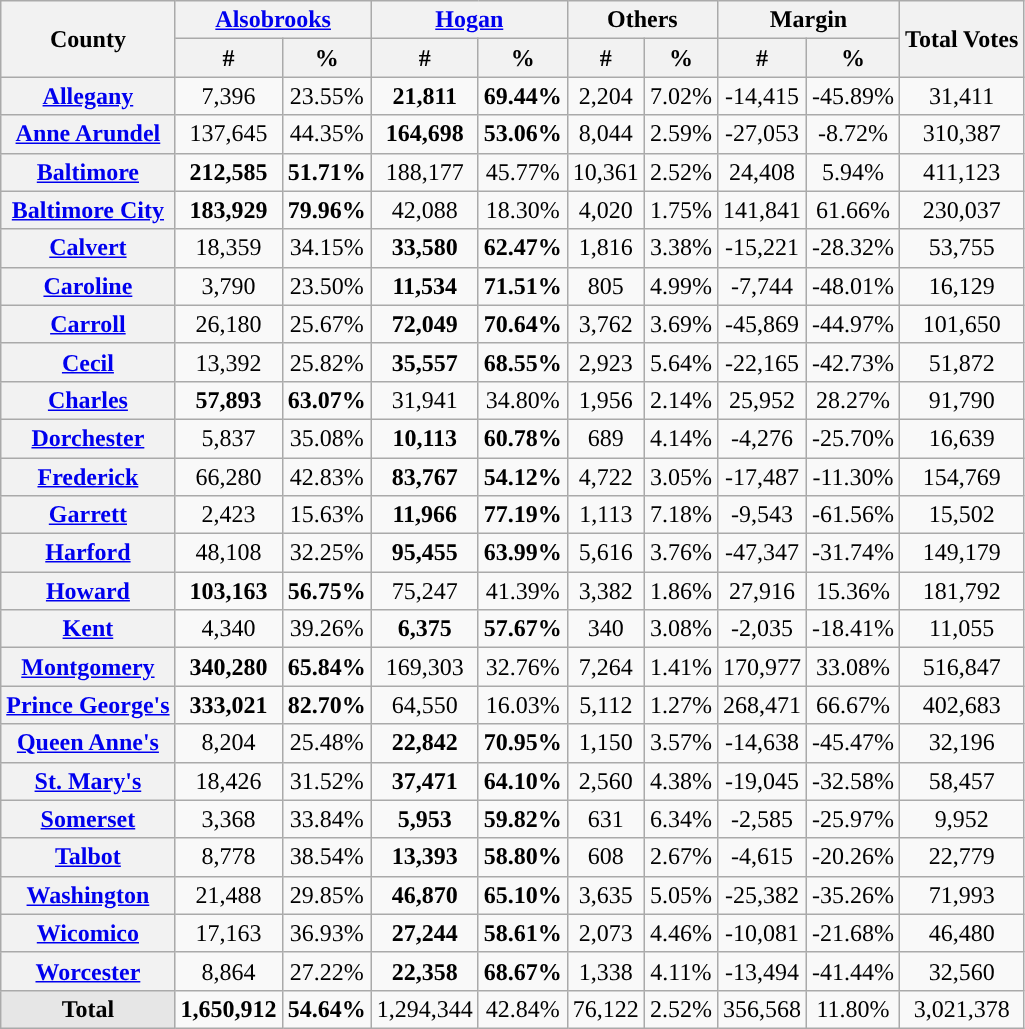<table class="wikitable sortable" style="text-align:center">
<tr>
<th rowspan="2">County</th>
<th colspan="2"><a href='#'>Alsobrooks</a></th>
<th colspan="2"><a href='#'>Hogan</a></th>
<th colspan="2">Others</th>
<th colspan="2">Margin</th>
<th rowspan="2">Total Votes</th>
</tr>
<tr>
<th style="background:">#</th>
<th style="background:">%</th>
<th style="background:">#</th>
<th style="background:">%</th>
<th style="background:">#</th>
<th style="background:">%</th>
<th>#</th>
<th>%</th>
</tr>
<tr>
<th><a href='#'>Allegany</a></th>
<td>7,396</td>
<td>23.55%</td>
<td><strong>21,811</strong></td>
<td><strong>69.44%</strong></td>
<td>2,204</td>
<td>7.02%</td>
<td>-14,415</td>
<td>-45.89%</td>
<td>31,411</td>
</tr>
<tr>
<th><a href='#'>Anne Arundel</a></th>
<td>137,645</td>
<td>44.35%</td>
<td><strong>164,698</strong></td>
<td><strong>53.06%</strong></td>
<td>8,044</td>
<td>2.59%</td>
<td>-27,053</td>
<td>-8.72%</td>
<td>310,387</td>
</tr>
<tr>
<th><a href='#'>Baltimore</a></th>
<td><strong>212,585</strong></td>
<td><strong>51.71%</strong></td>
<td>188,177</td>
<td>45.77%</td>
<td>10,361</td>
<td>2.52%</td>
<td>24,408</td>
<td>5.94%</td>
<td>411,123</td>
</tr>
<tr>
<th><a href='#'>Baltimore City</a></th>
<td><strong>183,929</strong></td>
<td><strong>79.96%</strong></td>
<td>42,088</td>
<td>18.30%</td>
<td>4,020</td>
<td>1.75%</td>
<td>141,841</td>
<td>61.66%</td>
<td>230,037</td>
</tr>
<tr>
<th><a href='#'>Calvert</a></th>
<td>18,359</td>
<td>34.15%</td>
<td><strong>33,580</strong></td>
<td><strong>62.47%</strong></td>
<td>1,816</td>
<td>3.38%</td>
<td>-15,221</td>
<td>-28.32%</td>
<td>53,755</td>
</tr>
<tr>
<th><a href='#'>Caroline</a></th>
<td>3,790</td>
<td>23.50%</td>
<td><strong>11,534</strong></td>
<td><strong>71.51%</strong></td>
<td>805</td>
<td>4.99%</td>
<td>-7,744</td>
<td>-48.01%</td>
<td>16,129</td>
</tr>
<tr>
<th><a href='#'>Carroll</a></th>
<td>26,180</td>
<td>25.67%</td>
<td><strong>72,049</strong></td>
<td><strong>70.64%</strong></td>
<td>3,762</td>
<td>3.69%</td>
<td>-45,869</td>
<td>-44.97%</td>
<td>101,650</td>
</tr>
<tr>
<th><a href='#'>Cecil</a></th>
<td>13,392</td>
<td>25.82%</td>
<td><strong>35,557</strong></td>
<td><strong>68.55%</strong></td>
<td>2,923</td>
<td>5.64%</td>
<td>-22,165</td>
<td>-42.73%</td>
<td>51,872</td>
</tr>
<tr>
<th><a href='#'>Charles</a></th>
<td><strong>57,893</strong></td>
<td><strong>63.07%</strong></td>
<td>31,941</td>
<td>34.80%</td>
<td>1,956</td>
<td>2.14%</td>
<td>25,952</td>
<td>28.27%</td>
<td>91,790</td>
</tr>
<tr>
<th><a href='#'>Dorchester</a></th>
<td>5,837</td>
<td>35.08%</td>
<td><strong>10,113</strong></td>
<td><strong>60.78%</strong></td>
<td>689</td>
<td>4.14%</td>
<td>-4,276</td>
<td>-25.70%</td>
<td>16,639</td>
</tr>
<tr>
<th><a href='#'>Frederick</a></th>
<td>66,280</td>
<td>42.83%</td>
<td><strong>83,767</strong></td>
<td><strong>54.12%</strong></td>
<td>4,722</td>
<td>3.05%</td>
<td>-17,487</td>
<td>-11.30%</td>
<td>154,769</td>
</tr>
<tr>
<th><a href='#'>Garrett</a></th>
<td>2,423</td>
<td>15.63%</td>
<td><strong>11,966</strong></td>
<td><strong>77.19%</strong></td>
<td>1,113</td>
<td>7.18%</td>
<td>-9,543</td>
<td>-61.56%</td>
<td>15,502</td>
</tr>
<tr>
<th><a href='#'>Harford</a></th>
<td>48,108</td>
<td>32.25%</td>
<td><strong>95,455</strong></td>
<td><strong>63.99%</strong></td>
<td>5,616</td>
<td>3.76%</td>
<td>-47,347</td>
<td>-31.74%</td>
<td>149,179</td>
</tr>
<tr>
<th><a href='#'>Howard</a></th>
<td><strong>103,163</strong></td>
<td><strong>56.75%</strong></td>
<td>75,247</td>
<td>41.39%</td>
<td>3,382</td>
<td>1.86%</td>
<td>27,916</td>
<td>15.36%</td>
<td>181,792</td>
</tr>
<tr>
<th><a href='#'>Kent</a></th>
<td>4,340</td>
<td>39.26%</td>
<td><strong>6,375</strong></td>
<td><strong>57.67%</strong></td>
<td>340</td>
<td>3.08%</td>
<td>-2,035</td>
<td>-18.41%</td>
<td>11,055</td>
</tr>
<tr>
<th><a href='#'>Montgomery</a></th>
<td><strong>340,280</strong></td>
<td><strong>65.84%</strong></td>
<td>169,303</td>
<td>32.76%</td>
<td>7,264</td>
<td>1.41%</td>
<td>170,977</td>
<td>33.08%</td>
<td>516,847</td>
</tr>
<tr>
<th><a href='#'>Prince George's</a></th>
<td><strong>333,021</strong></td>
<td><strong>82.70%</strong></td>
<td>64,550</td>
<td>16.03%</td>
<td>5,112</td>
<td>1.27%</td>
<td>268,471</td>
<td>66.67%</td>
<td>402,683</td>
</tr>
<tr>
<th><a href='#'>Queen Anne's</a></th>
<td>8,204</td>
<td>25.48%</td>
<td><strong>22,842</strong></td>
<td><strong>70.95%</strong></td>
<td>1,150</td>
<td>3.57%</td>
<td>-14,638</td>
<td>-45.47%</td>
<td>32,196</td>
</tr>
<tr>
<th><a href='#'>St. Mary's</a></th>
<td>18,426</td>
<td>31.52%</td>
<td><strong>37,471</strong></td>
<td><strong>64.10%</strong></td>
<td>2,560</td>
<td>4.38%</td>
<td>-19,045</td>
<td>-32.58%</td>
<td>58,457</td>
</tr>
<tr>
<th><a href='#'>Somerset</a></th>
<td>3,368</td>
<td>33.84%</td>
<td><strong>5,953</strong></td>
<td><strong>59.82%</strong></td>
<td>631</td>
<td>6.34%</td>
<td>-2,585</td>
<td>-25.97%</td>
<td>9,952</td>
</tr>
<tr>
<th><a href='#'>Talbot</a></th>
<td>8,778</td>
<td>38.54%</td>
<td><strong>13,393</strong></td>
<td><strong>58.80%</strong></td>
<td>608</td>
<td>2.67%</td>
<td>-4,615</td>
<td>-20.26%</td>
<td>22,779</td>
</tr>
<tr>
<th><a href='#'>Washington</a></th>
<td>21,488</td>
<td>29.85%</td>
<td><strong>46,870</strong></td>
<td><strong>65.10%</strong></td>
<td>3,635</td>
<td>5.05%</td>
<td>-25,382</td>
<td>-35.26%</td>
<td>71,993</td>
</tr>
<tr>
<th><a href='#'>Wicomico</a></th>
<td>17,163</td>
<td>36.93%</td>
<td><strong>27,244</strong></td>
<td><strong>58.61%</strong></td>
<td>2,073</td>
<td>4.46%</td>
<td>-10,081</td>
<td>-21.68%</td>
<td>46,480</td>
</tr>
<tr>
<th><a href='#'>Worcester</a></th>
<td>8,864</td>
<td>27.22%</td>
<td><strong>22,358</strong></td>
<td><strong>68.67%</strong></td>
<td>1,338</td>
<td>4.11%</td>
<td>-13,494</td>
<td>-41.44%</td>
<td>32,560</td>
</tr>
<tr class="sortbottom">
<td style="background-color:#E6E6E6;"><strong>Total</strong></td>
<td><strong>1,650,912</strong></td>
<td><strong>54.64%</strong></td>
<td>1,294,344</td>
<td>42.84%</td>
<td>76,122</td>
<td>2.52%</td>
<td>356,568</td>
<td>11.80%</td>
<td>3,021,378</td>
</tr>
</table>
